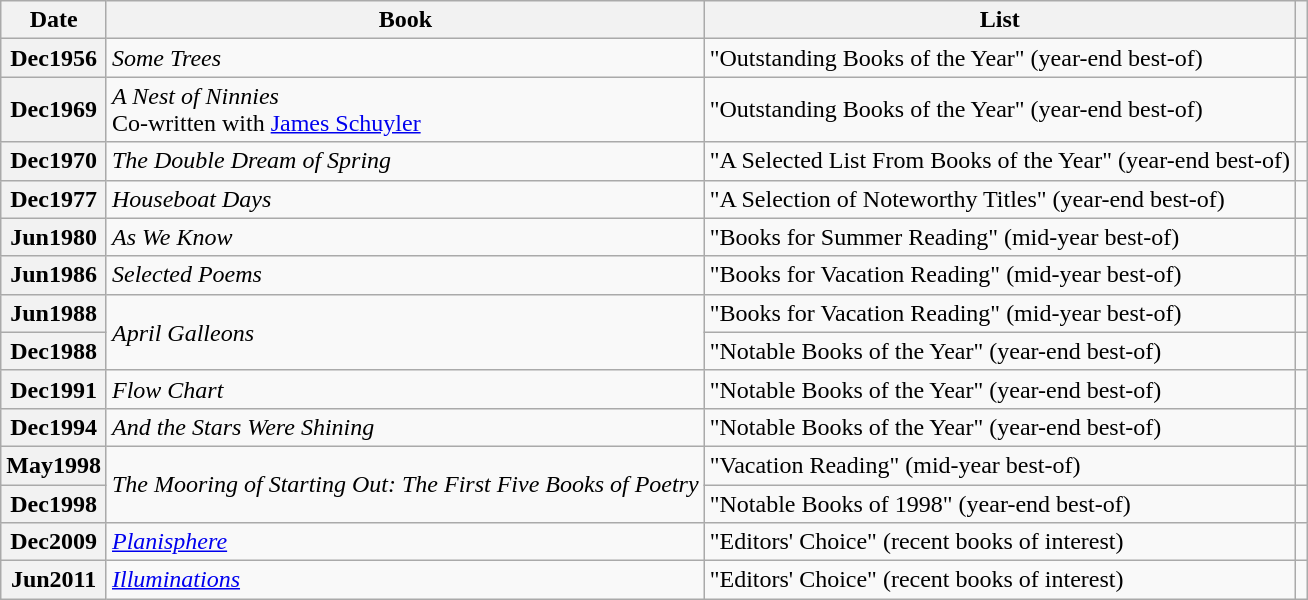<table class="wikitable plainrowheaders" style="table-layout: fixed; margin-right: 0;">
<tr>
<th scope="col">Date</th>
<th scope="col">Book</th>
<th scope="col">List</th>
<th scope="col"></th>
</tr>
<tr>
<th scope="row">Dec1956</th>
<td><em>Some Trees</em></td>
<td>"Outstanding Books of the Year" (year-end best-of)</td>
<td style="text-align:center;"></td>
</tr>
<tr>
<th scope="row">Dec1969</th>
<td><em>A Nest of Ninnies</em><br>Co-written with <a href='#'>James Schuyler</a></td>
<td>"Outstanding Books of the Year" (year-end best-of)</td>
<td style="text-align:center;"></td>
</tr>
<tr>
<th scope="row">Dec1970</th>
<td><em>The Double Dream of Spring</em></td>
<td>"A Selected List From Books of the Year" (year-end best-of)</td>
<td style="text-align:center;"></td>
</tr>
<tr>
<th scope="row">Dec1977</th>
<td><em>Houseboat Days</em></td>
<td>"A Selection of Noteworthy Titles" (year-end best-of)</td>
<td style="text-align:center;"></td>
</tr>
<tr>
<th scope="row">Jun1980</th>
<td><em>As We Know</em></td>
<td>"Books for Summer Reading" (mid-year best-of)</td>
<td style="text-align:center;"></td>
</tr>
<tr>
<th scope="row">Jun1986</th>
<td><em>Selected Poems</em></td>
<td>"Books for Vacation Reading" (mid-year best-of)</td>
<td style="text-align:center;"></td>
</tr>
<tr>
<th scope="row">Jun1988</th>
<td rowspan="2"><em>April Galleons</em></td>
<td>"Books for Vacation Reading" (mid-year best-of)</td>
<td style="text-align:center;"></td>
</tr>
<tr>
<th scope="row">Dec1988</th>
<td>"Notable Books of the Year" (year-end best-of)</td>
<td style="text-align:center;"></td>
</tr>
<tr>
<th scope="row">Dec1991</th>
<td><em>Flow Chart</em></td>
<td>"Notable Books of the Year" (year-end best-of)</td>
<td style="text-align:center;"></td>
</tr>
<tr>
<th scope="row">Dec1994</th>
<td><em>And the Stars Were Shining</em></td>
<td>"Notable Books of the Year" (year-end best-of)</td>
<td style="text-align:center;"></td>
</tr>
<tr>
<th scope="row">May1998</th>
<td rowspan="2"><em>The Mooring of Starting Out: The First Five Books of Poetry</em></td>
<td>"Vacation Reading" (mid-year best-of)</td>
<td style="text-align:center;"></td>
</tr>
<tr>
<th scope="row">Dec1998</th>
<td>"Notable Books of 1998" (year-end best-of)</td>
<td style="text-align:center;"></td>
</tr>
<tr>
<th scope="row">Dec2009</th>
<td><em><a href='#'>Planisphere</a></em></td>
<td>"Editors' Choice" (recent books of interest)</td>
<td style="text-align:center;"></td>
</tr>
<tr>
<th scope="row">Jun2011</th>
<td><em><a href='#'>Illuminations</a></em></td>
<td>"Editors' Choice" (recent books of interest)</td>
<td style="text-align:center;"></td>
</tr>
</table>
